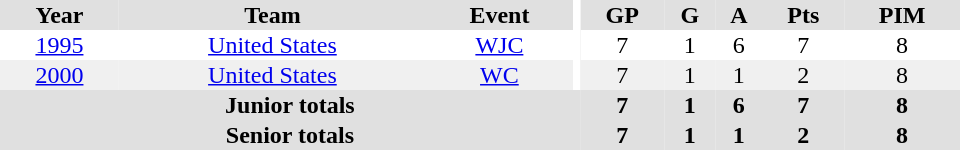<table border="0" cellpadding="1" cellspacing="0" ID="Table3" style="text-align:center; width:40em">
<tr bgcolor="#e0e0e0">
<th>Year</th>
<th>Team</th>
<th>Event</th>
<th rowspan="102" bgcolor="#ffffff"></th>
<th>GP</th>
<th>G</th>
<th>A</th>
<th>Pts</th>
<th>PIM</th>
</tr>
<tr>
<td><a href='#'>1995</a></td>
<td><a href='#'>United States</a></td>
<td><a href='#'>WJC</a></td>
<td>7</td>
<td>1</td>
<td>6</td>
<td>7</td>
<td>8</td>
</tr>
<tr bgcolor="#f0f0f0">
<td><a href='#'>2000</a></td>
<td><a href='#'>United States</a></td>
<td><a href='#'>WC</a></td>
<td>7</td>
<td>1</td>
<td>1</td>
<td>2</td>
<td>8</td>
</tr>
<tr bgcolor="#e0e0e0">
<th colspan="4">Junior totals</th>
<th>7</th>
<th>1</th>
<th>6</th>
<th>7</th>
<th>8</th>
</tr>
<tr bgcolor="#e0e0e0">
<th colspan="4">Senior totals</th>
<th>7</th>
<th>1</th>
<th>1</th>
<th>2</th>
<th>8</th>
</tr>
</table>
